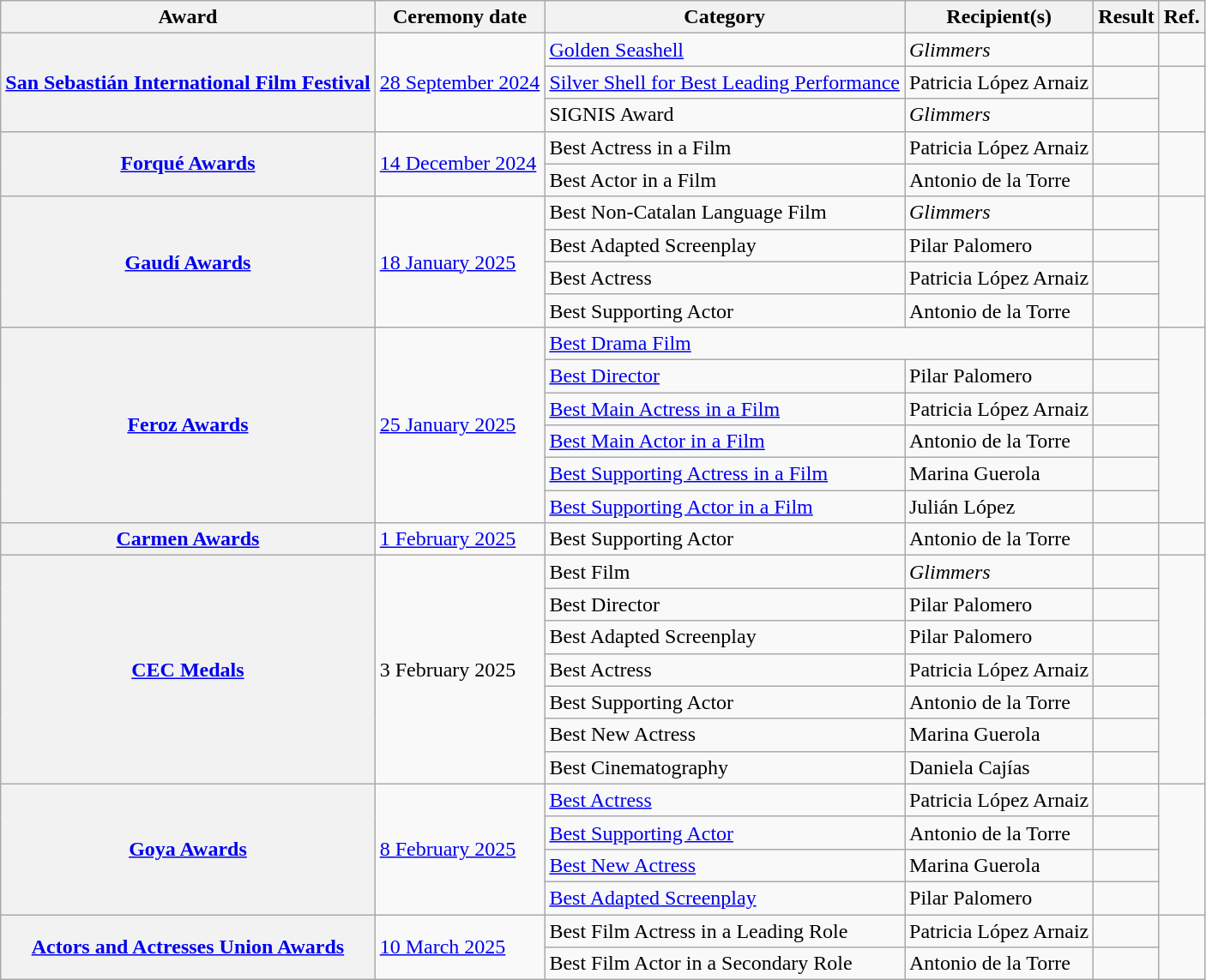<table class="wikitable sortable plainrowheaders">
<tr>
<th scope="col">Award</th>
<th scope="col">Ceremony date</th>
<th scope="col">Category</th>
<th scope="col">Recipient(s)</th>
<th>Result</th>
<th class="unsortable" scope="col">Ref.</th>
</tr>
<tr>
<th rowspan="3" scope="row"><a href='#'>San Sebastián International Film Festival</a></th>
<td rowspan="3"><a href='#'>28 September 2024</a></td>
<td><a href='#'>Golden Seashell</a></td>
<td><em>Glimmers</em></td>
<td></td>
<td align="center"></td>
</tr>
<tr>
<td><a href='#'>Silver Shell for Best Leading Performance</a></td>
<td>Patricia López Arnaiz</td>
<td></td>
<td rowspan="2" align="center"></td>
</tr>
<tr>
<td>SIGNIS Award</td>
<td><em>Glimmers</em></td>
<td></td>
</tr>
<tr>
<th rowspan="2" scope="row"><a href='#'>Forqué Awards</a></th>
<td rowspan = "2"><a href='#'>14 December 2024</a></td>
<td>Best Actress in a Film</td>
<td>Patricia López Arnaiz</td>
<td></td>
<td rowspan = "2"></td>
</tr>
<tr>
<td>Best Actor in a Film</td>
<td>Antonio de la Torre</td>
<td></td>
</tr>
<tr>
<th rowspan = "4" scope="row"><a href='#'>Gaudí Awards</a></th>
<td rowspan = "4"><a href='#'>18 January 2025</a></td>
<td>Best Non-Catalan Language Film</td>
<td><em>Glimmers</em></td>
<td></td>
<td rowspan = "4"></td>
</tr>
<tr>
<td>Best Adapted Screenplay</td>
<td>Pilar Palomero</td>
<td></td>
</tr>
<tr>
<td>Best Actress</td>
<td>Patricia López Arnaiz</td>
<td></td>
</tr>
<tr>
<td>Best Supporting Actor</td>
<td>Antonio de la Torre</td>
<td></td>
</tr>
<tr>
<th rowspan="6" scope="row"><a href='#'>Feroz Awards</a></th>
<td rowspan = "6"><a href='#'>25 January 2025</a></td>
<td colspan = "2"><a href='#'>Best Drama Film</a></td>
<td></td>
<td rowspan = "6"></td>
</tr>
<tr>
<td><a href='#'>Best Director</a></td>
<td>Pilar Palomero</td>
<td></td>
</tr>
<tr>
<td><a href='#'>Best Main Actress in a Film</a></td>
<td>Patricia López Arnaiz</td>
<td></td>
</tr>
<tr>
<td><a href='#'>Best Main Actor in a Film</a></td>
<td>Antonio de la Torre</td>
<td></td>
</tr>
<tr>
<td><a href='#'>Best Supporting Actress in a Film</a></td>
<td>Marina Guerola</td>
<td></td>
</tr>
<tr>
<td><a href='#'>Best Supporting Actor in a Film</a></td>
<td>Julián López</td>
<td></td>
</tr>
<tr>
<th rowspan="1" scope="row"><a href='#'>Carmen Awards</a></th>
<td><a href='#'>1 February 2025</a></td>
<td>Best Supporting Actor</td>
<td>Antonio de la Torre</td>
<td></td>
<td></td>
</tr>
<tr>
<th rowspan = "7" scope = "row"><a href='#'>CEC Medals</a></th>
<td rowspan = "7">3 February 2025</td>
<td>Best Film</td>
<td><em>Glimmers</em></td>
<td></td>
<td rowspan = "7"></td>
</tr>
<tr>
<td>Best Director</td>
<td>Pilar Palomero</td>
<td></td>
</tr>
<tr>
<td>Best Adapted Screenplay</td>
<td>Pilar Palomero</td>
<td></td>
</tr>
<tr>
<td>Best Actress</td>
<td>Patricia López Arnaiz</td>
<td></td>
</tr>
<tr>
<td>Best Supporting Actor</td>
<td>Antonio de la Torre</td>
<td></td>
</tr>
<tr>
<td>Best New Actress</td>
<td>Marina Guerola</td>
<td></td>
</tr>
<tr>
<td>Best Cinematography</td>
<td>Daniela Cajías</td>
<td></td>
</tr>
<tr>
<th rowspan ="4" scope="row"><a href='#'>Goya Awards</a></th>
<td rowspan = "4"><a href='#'>8 February 2025</a></td>
<td><a href='#'>Best Actress</a></td>
<td>Patricia López Arnaiz</td>
<td></td>
<td rowspan = "4"></td>
</tr>
<tr>
<td><a href='#'>Best Supporting Actor</a></td>
<td>Antonio de la Torre</td>
<td></td>
</tr>
<tr>
<td><a href='#'>Best New Actress</a></td>
<td>Marina Guerola</td>
<td></td>
</tr>
<tr>
<td><a href='#'>Best Adapted Screenplay</a></td>
<td>Pilar Palomero</td>
<td></td>
</tr>
<tr>
<th rowspan ="2" scope="row"><a href='#'>Actors and Actresses Union Awards</a></th>
<td rowspan = "2"><a href='#'>10 March 2025</a></td>
<td>Best Film Actress in a Leading Role</td>
<td>Patricia López Arnaiz</td>
<td></td>
<td rowspan = "2"></td>
</tr>
<tr>
<td>Best Film Actor in a Secondary Role</td>
<td>Antonio de la Torre</td>
<td></td>
</tr>
</table>
